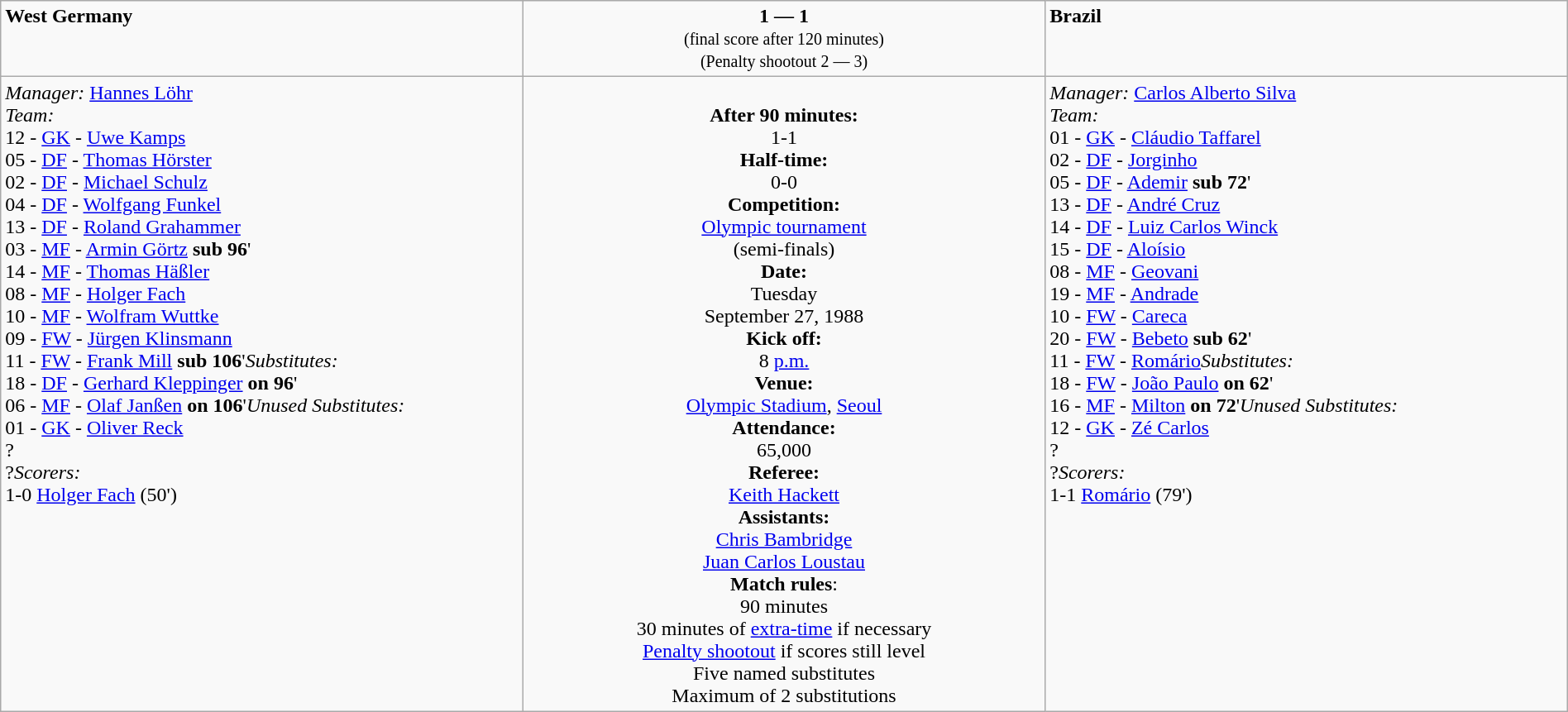<table border=0 class="wikitable" width=100%>
<tr>
<td width=33% valign=top><span> <strong>West Germany</strong></span></td>
<td width=33% valign=top align=center><span><strong>1 — 1</strong></span><br><small>(final score after 120 minutes)</small><br><small>(Penalty shootout 2 — 3)</small></td>
<td width=33% valign=top><span> <strong>Brazil</strong></span></td>
</tr>
<tr>
<td valign=top><em>Manager:</em>  <a href='#'>Hannes Löhr</a><br><em>Team:</em>
<br>12 - <a href='#'>GK</a> - <a href='#'>Uwe Kamps</a>
<br>05 - <a href='#'>DF</a> - <a href='#'>Thomas Hörster</a>
<br>02 - <a href='#'>DF</a> - <a href='#'>Michael Schulz</a>
<br>04 - <a href='#'>DF</a> - <a href='#'>Wolfgang Funkel</a>
<br>13 - <a href='#'>DF</a> - <a href='#'>Roland Grahammer</a>
<br>03 - <a href='#'>MF</a> - <a href='#'>Armin Görtz</a> <strong>sub 96</strong>'
<br>14 - <a href='#'>MF</a> - <a href='#'>Thomas Häßler</a>
<br>08 - <a href='#'>MF</a> - <a href='#'>Holger Fach</a>
<br>10 - <a href='#'>MF</a> - <a href='#'>Wolfram Wuttke</a> 
<br>09 - <a href='#'>FW</a> - <a href='#'>Jürgen Klinsmann</a>
<br>11 - <a href='#'>FW</a> - <a href='#'>Frank Mill</a> <strong>sub 106</strong>'<em>Substitutes:</em>
<br>18 - <a href='#'>DF</a> - <a href='#'>Gerhard Kleppinger</a> <strong>on 96</strong>'
<br>06 - <a href='#'>MF</a> - <a href='#'>Olaf Janßen</a> <strong>on 106</strong>'<em>Unused Substitutes:</em>
<br>01 - <a href='#'>GK</a> - <a href='#'>Oliver Reck</a>
<br>?
<br>?<em>Scorers:</em>
<br>1-0 <a href='#'>Holger Fach</a> (50')</td>
<td valign=middle align=center><br><strong>After 90 minutes:</strong><br>1-1<br><strong>Half-time:</strong><br>0-0<br><strong>Competition:</strong><br><a href='#'>Olympic tournament</a><br> (semi-finals)<br><strong>Date:</strong><br>Tuesday<br>September 27, 1988<br><strong>Kick off:</strong><br>8 <a href='#'>p.m.</a><br><strong>Venue:</strong><br><a href='#'>Olympic Stadium</a>, <a href='#'>Seoul</a><br><strong>Attendance:</strong><br> 65,000<br><strong>Referee:</strong><br><a href='#'>Keith Hackett</a> <br><strong>Assistants:</strong><br><a href='#'>Chris Bambridge</a> <br><a href='#'>Juan Carlos Loustau</a> <br><strong>Match rules</strong>:<br>90 minutes<br>30 minutes of <a href='#'>extra-time</a> if necessary<br><a href='#'>Penalty shootout</a> if scores still level<br>Five named substitutes<br>Maximum of 2 substitutions
</td>
<td valign=top><em>Manager:</em>  <a href='#'>Carlos Alberto Silva</a><br><em>Team:</em>
<br>01 - <a href='#'>GK</a> - <a href='#'>Cláudio Taffarel</a>
<br>02 - <a href='#'>DF</a> - <a href='#'>Jorginho</a>
<br>05 - <a href='#'>DF</a> - <a href='#'>Ademir</a> <strong>sub 72</strong>' 
<br>13 - <a href='#'>DF</a> - <a href='#'>André Cruz</a>
<br>14 - <a href='#'>DF</a> - <a href='#'>Luiz Carlos Winck</a>
<br>15 - <a href='#'>DF</a> - <a href='#'>Aloísio</a> 
<br>08 - <a href='#'>MF</a> - <a href='#'>Geovani</a> 
<br>19 - <a href='#'>MF</a> - <a href='#'>Andrade</a>
<br>10 - <a href='#'>FW</a> - <a href='#'>Careca</a>
<br>20 - <a href='#'>FW</a> - <a href='#'>Bebeto</a> <strong>sub 62</strong>' 
<br>11 - <a href='#'>FW</a> - <a href='#'>Romário</a><em>Substitutes:</em>
<br>18 - <a href='#'>FW</a> - <a href='#'>João Paulo</a> <strong>on 62</strong>'
<br>16 - <a href='#'>MF</a> - <a href='#'>Milton</a> <strong>on 72</strong>'<em>Unused Substitutes:</em>
<br>12 - <a href='#'>GK</a> - <a href='#'>Zé Carlos</a>
<br>?
<br>?<em>Scorers:</em>
<br>1-1 <a href='#'>Romário</a> (79')</td>
</tr>
</table>
